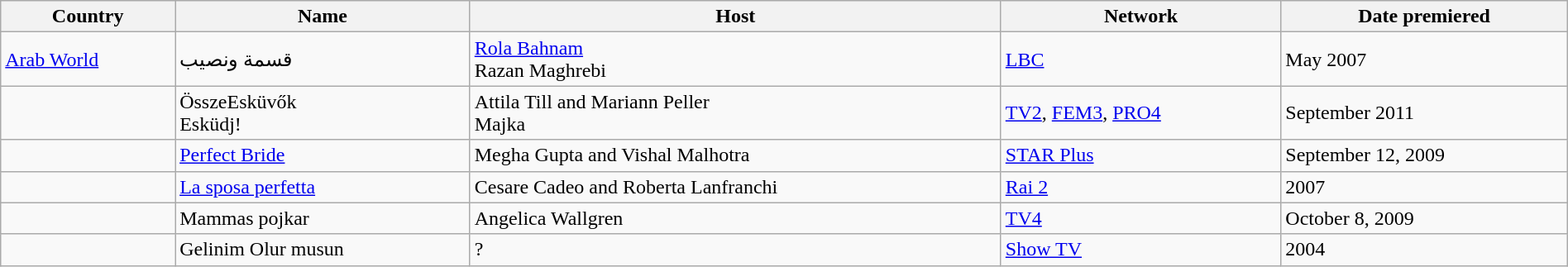<table class="wikitable" width="100%">
<tr>
<th>Country</th>
<th>Name</th>
<th>Host</th>
<th>Network</th>
<th>Date premiered</th>
</tr>
<tr>
<td> <a href='#'>Arab World</a></td>
<td>قسمة ونصيب</td>
<td><a href='#'>Rola Bahnam</a><br>Razan Maghrebi</td>
<td><a href='#'>LBC</a></td>
<td>May 2007</td>
</tr>
<tr>
<td></td>
<td>ÖsszeEsküvők<br>Esküdj!</td>
<td>Attila Till and Mariann Peller<br>Majka</td>
<td><a href='#'>TV2</a>, <a href='#'>FEM3</a>, <a href='#'>PRO4</a></td>
<td>September 2011</td>
</tr>
<tr>
<td></td>
<td><a href='#'>Perfect Bride</a></td>
<td>Megha Gupta and Vishal Malhotra</td>
<td><a href='#'>STAR Plus</a></td>
<td>September 12, 2009</td>
</tr>
<tr>
<td></td>
<td><a href='#'>La sposa perfetta</a></td>
<td>Cesare Cadeo and Roberta Lanfranchi</td>
<td><a href='#'>Rai 2</a></td>
<td>2007</td>
</tr>
<tr>
<td></td>
<td>Mammas pojkar</td>
<td>Angelica Wallgren</td>
<td><a href='#'>TV4</a></td>
<td>October 8, 2009</td>
</tr>
<tr>
<td></td>
<td>Gelinim Olur musun</td>
<td>?</td>
<td><a href='#'>Show TV</a></td>
<td>2004</td>
</tr>
</table>
